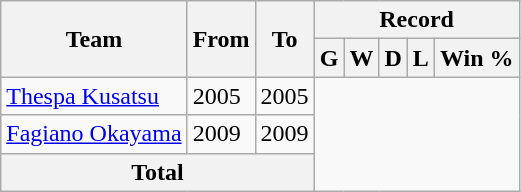<table class="wikitable" style="text-align: center">
<tr>
<th rowspan="2">Team</th>
<th rowspan="2">From</th>
<th rowspan="2">To</th>
<th colspan="5">Record</th>
</tr>
<tr>
<th>G</th>
<th>W</th>
<th>D</th>
<th>L</th>
<th>Win %</th>
</tr>
<tr>
<td align="left"><a href='#'>Thespa Kusatsu</a></td>
<td align="left">2005</td>
<td align="left">2005<br></td>
</tr>
<tr>
<td align="left"><a href='#'>Fagiano Okayama</a></td>
<td align="left">2009</td>
<td align="left">2009<br></td>
</tr>
<tr>
<th colspan="3">Total<br></th>
</tr>
</table>
